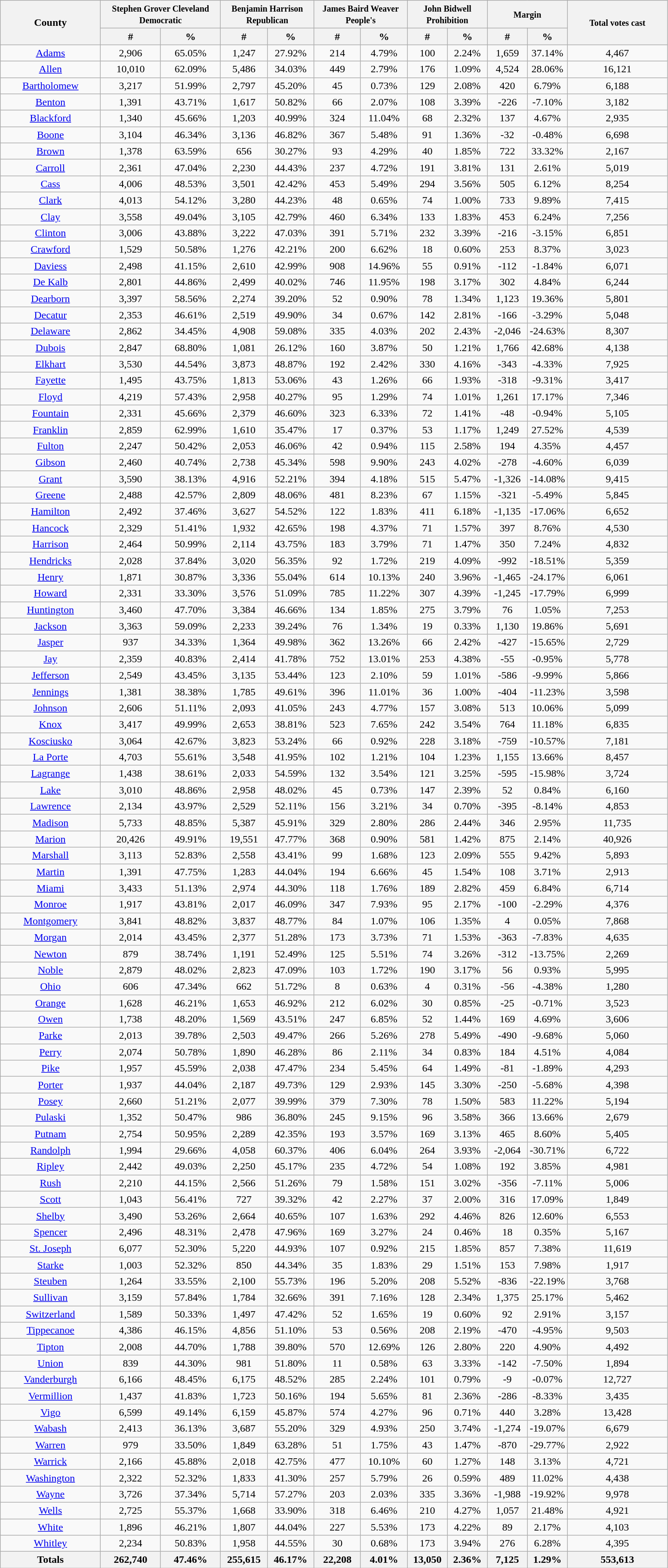<table class="wikitable sortable mw-collapsible mw-collapsed">
<tr>
<th rowspan="2">County</th>
<th colspan="2"><small>Stephen Grover Cleveland</small><br><small>Democratic</small></th>
<th colspan="2"><small>Benjamin Harrison</small><br><small>Republican</small></th>
<th colspan="2"><small>James Baird Weaver</small><br><small>People's</small></th>
<th colspan="2"><small>John Bidwell</small><br><small>Prohibition</small></th>
<th colspan="2"><small>Margin</small></th>
<th rowspan="2" data-sort-type="number"><small>Total votes cast</small></th>
</tr>
<tr>
<th data-sort-type="number" width="9%">#</th>
<th data-sort-type="number" width="9%">%</th>
<th data-sort-type="number" width="7%">#</th>
<th data-sort-type="number" width="7%">%</th>
<th data-sort-type="number" width="7%">#</th>
<th data-sort-type="number" width="7%">%</th>
<th data-sort-type="number" width="6%">#</th>
<th data-sort-type="number" width="6%">%</th>
<th data-sort-type="number" width="6%">#</th>
<th data-sort-type="number" width="6%">%</th>
</tr>
<tr style="text-align:center;">
<td><a href='#'>Adams</a></td>
<td>2,906</td>
<td>65.05%</td>
<td>1,247</td>
<td>27.92%</td>
<td>214</td>
<td>4.79%</td>
<td>100</td>
<td>2.24%</td>
<td>1,659</td>
<td>37.14%</td>
<td>4,467</td>
</tr>
<tr style="text-align:center;">
<td><a href='#'>Allen</a></td>
<td>10,010</td>
<td>62.09%</td>
<td>5,486</td>
<td>34.03%</td>
<td>449</td>
<td>2.79%</td>
<td>176</td>
<td>1.09%</td>
<td>4,524</td>
<td>28.06%</td>
<td>16,121</td>
</tr>
<tr style="text-align:center;">
<td><a href='#'>Bartholomew</a></td>
<td>3,217</td>
<td>51.99%</td>
<td>2,797</td>
<td>45.20%</td>
<td>45</td>
<td>0.73%</td>
<td>129</td>
<td>2.08%</td>
<td>420</td>
<td>6.79%</td>
<td>6,188</td>
</tr>
<tr style="text-align:center;">
<td><a href='#'>Benton</a></td>
<td>1,391</td>
<td>43.71%</td>
<td>1,617</td>
<td>50.82%</td>
<td>66</td>
<td>2.07%</td>
<td>108</td>
<td>3.39%</td>
<td>-226</td>
<td>-7.10%</td>
<td>3,182</td>
</tr>
<tr style="text-align:center;">
<td><a href='#'>Blackford</a></td>
<td>1,340</td>
<td>45.66%</td>
<td>1,203</td>
<td>40.99%</td>
<td>324</td>
<td>11.04%</td>
<td>68</td>
<td>2.32%</td>
<td>137</td>
<td>4.67%</td>
<td>2,935</td>
</tr>
<tr style="text-align:center;">
<td><a href='#'>Boone</a></td>
<td>3,104</td>
<td>46.34%</td>
<td>3,136</td>
<td>46.82%</td>
<td>367</td>
<td>5.48%</td>
<td>91</td>
<td>1.36%</td>
<td>-32</td>
<td>-0.48%</td>
<td>6,698</td>
</tr>
<tr style="text-align:center;">
<td><a href='#'>Brown</a></td>
<td>1,378</td>
<td>63.59%</td>
<td>656</td>
<td>30.27%</td>
<td>93</td>
<td>4.29%</td>
<td>40</td>
<td>1.85%</td>
<td>722</td>
<td>33.32%</td>
<td>2,167</td>
</tr>
<tr style="text-align:center;">
<td><a href='#'>Carroll</a></td>
<td>2,361</td>
<td>47.04%</td>
<td>2,230</td>
<td>44.43%</td>
<td>237</td>
<td>4.72%</td>
<td>191</td>
<td>3.81%</td>
<td>131</td>
<td>2.61%</td>
<td>5,019</td>
</tr>
<tr style="text-align:center;">
<td><a href='#'>Cass</a></td>
<td>4,006</td>
<td>48.53%</td>
<td>3,501</td>
<td>42.42%</td>
<td>453</td>
<td>5.49%</td>
<td>294</td>
<td>3.56%</td>
<td>505</td>
<td>6.12%</td>
<td>8,254</td>
</tr>
<tr style="text-align:center;">
<td><a href='#'>Clark</a></td>
<td>4,013</td>
<td>54.12%</td>
<td>3,280</td>
<td>44.23%</td>
<td>48</td>
<td>0.65%</td>
<td>74</td>
<td>1.00%</td>
<td>733</td>
<td>9.89%</td>
<td>7,415</td>
</tr>
<tr style="text-align:center;">
<td><a href='#'>Clay</a></td>
<td>3,558</td>
<td>49.04%</td>
<td>3,105</td>
<td>42.79%</td>
<td>460</td>
<td>6.34%</td>
<td>133</td>
<td>1.83%</td>
<td>453</td>
<td>6.24%</td>
<td>7,256</td>
</tr>
<tr style="text-align:center;">
<td><a href='#'>Clinton</a></td>
<td>3,006</td>
<td>43.88%</td>
<td>3,222</td>
<td>47.03%</td>
<td>391</td>
<td>5.71%</td>
<td>232</td>
<td>3.39%</td>
<td>-216</td>
<td>-3.15%</td>
<td>6,851</td>
</tr>
<tr style="text-align:center;">
<td><a href='#'>Crawford</a></td>
<td>1,529</td>
<td>50.58%</td>
<td>1,276</td>
<td>42.21%</td>
<td>200</td>
<td>6.62%</td>
<td>18</td>
<td>0.60%</td>
<td>253</td>
<td>8.37%</td>
<td>3,023</td>
</tr>
<tr style="text-align:center;">
<td><a href='#'>Daviess</a></td>
<td>2,498</td>
<td>41.15%</td>
<td>2,610</td>
<td>42.99%</td>
<td>908</td>
<td>14.96%</td>
<td>55</td>
<td>0.91%</td>
<td>-112</td>
<td>-1.84%</td>
<td>6,071</td>
</tr>
<tr style="text-align:center;">
<td><a href='#'>De Kalb</a></td>
<td>2,801</td>
<td>44.86%</td>
<td>2,499</td>
<td>40.02%</td>
<td>746</td>
<td>11.95%</td>
<td>198</td>
<td>3.17%</td>
<td>302</td>
<td>4.84%</td>
<td>6,244</td>
</tr>
<tr style="text-align:center;">
<td><a href='#'>Dearborn</a></td>
<td>3,397</td>
<td>58.56%</td>
<td>2,274</td>
<td>39.20%</td>
<td>52</td>
<td>0.90%</td>
<td>78</td>
<td>1.34%</td>
<td>1,123</td>
<td>19.36%</td>
<td>5,801</td>
</tr>
<tr style="text-align:center;">
<td><a href='#'>Decatur</a></td>
<td>2,353</td>
<td>46.61%</td>
<td>2,519</td>
<td>49.90%</td>
<td>34</td>
<td>0.67%</td>
<td>142</td>
<td>2.81%</td>
<td>-166</td>
<td>-3.29%</td>
<td>5,048</td>
</tr>
<tr style="text-align:center;">
<td><a href='#'>Delaware</a></td>
<td>2,862</td>
<td>34.45%</td>
<td>4,908</td>
<td>59.08%</td>
<td>335</td>
<td>4.03%</td>
<td>202</td>
<td>2.43%</td>
<td>-2,046</td>
<td>-24.63%</td>
<td>8,307</td>
</tr>
<tr style="text-align:center;">
<td><a href='#'>Dubois</a></td>
<td>2,847</td>
<td>68.80%</td>
<td>1,081</td>
<td>26.12%</td>
<td>160</td>
<td>3.87%</td>
<td>50</td>
<td>1.21%</td>
<td>1,766</td>
<td>42.68%</td>
<td>4,138</td>
</tr>
<tr style="text-align:center;">
<td><a href='#'>Elkhart</a></td>
<td>3,530</td>
<td>44.54%</td>
<td>3,873</td>
<td>48.87%</td>
<td>192</td>
<td>2.42%</td>
<td>330</td>
<td>4.16%</td>
<td>-343</td>
<td>-4.33%</td>
<td>7,925</td>
</tr>
<tr style="text-align:center;">
<td><a href='#'>Fayette</a></td>
<td>1,495</td>
<td>43.75%</td>
<td>1,813</td>
<td>53.06%</td>
<td>43</td>
<td>1.26%</td>
<td>66</td>
<td>1.93%</td>
<td>-318</td>
<td>-9.31%</td>
<td>3,417</td>
</tr>
<tr style="text-align:center;">
<td><a href='#'>Floyd</a></td>
<td>4,219</td>
<td>57.43%</td>
<td>2,958</td>
<td>40.27%</td>
<td>95</td>
<td>1.29%</td>
<td>74</td>
<td>1.01%</td>
<td>1,261</td>
<td>17.17%</td>
<td>7,346</td>
</tr>
<tr style="text-align:center;">
<td><a href='#'>Fountain</a></td>
<td>2,331</td>
<td>45.66%</td>
<td>2,379</td>
<td>46.60%</td>
<td>323</td>
<td>6.33%</td>
<td>72</td>
<td>1.41%</td>
<td>-48</td>
<td>-0.94%</td>
<td>5,105</td>
</tr>
<tr style="text-align:center;">
<td><a href='#'>Franklin</a></td>
<td>2,859</td>
<td>62.99%</td>
<td>1,610</td>
<td>35.47%</td>
<td>17</td>
<td>0.37%</td>
<td>53</td>
<td>1.17%</td>
<td>1,249</td>
<td>27.52%</td>
<td>4,539</td>
</tr>
<tr style="text-align:center;">
<td><a href='#'>Fulton</a></td>
<td>2,247</td>
<td>50.42%</td>
<td>2,053</td>
<td>46.06%</td>
<td>42</td>
<td>0.94%</td>
<td>115</td>
<td>2.58%</td>
<td>194</td>
<td>4.35%</td>
<td>4,457</td>
</tr>
<tr style="text-align:center;">
<td><a href='#'>Gibson</a></td>
<td>2,460</td>
<td>40.74%</td>
<td>2,738</td>
<td>45.34%</td>
<td>598</td>
<td>9.90%</td>
<td>243</td>
<td>4.02%</td>
<td>-278</td>
<td>-4.60%</td>
<td>6,039</td>
</tr>
<tr style="text-align:center;">
<td><a href='#'>Grant</a></td>
<td>3,590</td>
<td>38.13%</td>
<td>4,916</td>
<td>52.21%</td>
<td>394</td>
<td>4.18%</td>
<td>515</td>
<td>5.47%</td>
<td>-1,326</td>
<td>-14.08%</td>
<td>9,415</td>
</tr>
<tr style="text-align:center;">
<td><a href='#'>Greene</a></td>
<td>2,488</td>
<td>42.57%</td>
<td>2,809</td>
<td>48.06%</td>
<td>481</td>
<td>8.23%</td>
<td>67</td>
<td>1.15%</td>
<td>-321</td>
<td>-5.49%</td>
<td>5,845</td>
</tr>
<tr style="text-align:center;">
<td><a href='#'>Hamilton</a></td>
<td>2,492</td>
<td>37.46%</td>
<td>3,627</td>
<td>54.52%</td>
<td>122</td>
<td>1.83%</td>
<td>411</td>
<td>6.18%</td>
<td>-1,135</td>
<td>-17.06%</td>
<td>6,652</td>
</tr>
<tr style="text-align:center;">
<td><a href='#'>Hancock</a></td>
<td>2,329</td>
<td>51.41%</td>
<td>1,932</td>
<td>42.65%</td>
<td>198</td>
<td>4.37%</td>
<td>71</td>
<td>1.57%</td>
<td>397</td>
<td>8.76%</td>
<td>4,530</td>
</tr>
<tr style="text-align:center;">
<td><a href='#'>Harrison</a></td>
<td>2,464</td>
<td>50.99%</td>
<td>2,114</td>
<td>43.75%</td>
<td>183</td>
<td>3.79%</td>
<td>71</td>
<td>1.47%</td>
<td>350</td>
<td>7.24%</td>
<td>4,832</td>
</tr>
<tr style="text-align:center;">
<td><a href='#'>Hendricks</a></td>
<td>2,028</td>
<td>37.84%</td>
<td>3,020</td>
<td>56.35%</td>
<td>92</td>
<td>1.72%</td>
<td>219</td>
<td>4.09%</td>
<td>-992</td>
<td>-18.51%</td>
<td>5,359</td>
</tr>
<tr style="text-align:center;">
<td><a href='#'>Henry</a></td>
<td>1,871</td>
<td>30.87%</td>
<td>3,336</td>
<td>55.04%</td>
<td>614</td>
<td>10.13%</td>
<td>240</td>
<td>3.96%</td>
<td>-1,465</td>
<td>-24.17%</td>
<td>6,061</td>
</tr>
<tr style="text-align:center;">
<td><a href='#'>Howard</a></td>
<td>2,331</td>
<td>33.30%</td>
<td>3,576</td>
<td>51.09%</td>
<td>785</td>
<td>11.22%</td>
<td>307</td>
<td>4.39%</td>
<td>-1,245</td>
<td>-17.79%</td>
<td>6,999</td>
</tr>
<tr style="text-align:center;">
<td><a href='#'>Huntington</a></td>
<td>3,460</td>
<td>47.70%</td>
<td>3,384</td>
<td>46.66%</td>
<td>134</td>
<td>1.85%</td>
<td>275</td>
<td>3.79%</td>
<td>76</td>
<td>1.05%</td>
<td>7,253</td>
</tr>
<tr style="text-align:center;">
<td><a href='#'>Jackson</a></td>
<td>3,363</td>
<td>59.09%</td>
<td>2,233</td>
<td>39.24%</td>
<td>76</td>
<td>1.34%</td>
<td>19</td>
<td>0.33%</td>
<td>1,130</td>
<td>19.86%</td>
<td>5,691</td>
</tr>
<tr style="text-align:center;">
<td><a href='#'>Jasper</a></td>
<td>937</td>
<td>34.33%</td>
<td>1,364</td>
<td>49.98%</td>
<td>362</td>
<td>13.26%</td>
<td>66</td>
<td>2.42%</td>
<td>-427</td>
<td>-15.65%</td>
<td>2,729</td>
</tr>
<tr style="text-align:center;">
<td><a href='#'>Jay</a></td>
<td>2,359</td>
<td>40.83%</td>
<td>2,414</td>
<td>41.78%</td>
<td>752</td>
<td>13.01%</td>
<td>253</td>
<td>4.38%</td>
<td>-55</td>
<td>-0.95%</td>
<td>5,778</td>
</tr>
<tr style="text-align:center;">
<td><a href='#'>Jefferson</a></td>
<td>2,549</td>
<td>43.45%</td>
<td>3,135</td>
<td>53.44%</td>
<td>123</td>
<td>2.10%</td>
<td>59</td>
<td>1.01%</td>
<td>-586</td>
<td>-9.99%</td>
<td>5,866</td>
</tr>
<tr style="text-align:center;">
<td><a href='#'>Jennings</a></td>
<td>1,381</td>
<td>38.38%</td>
<td>1,785</td>
<td>49.61%</td>
<td>396</td>
<td>11.01%</td>
<td>36</td>
<td>1.00%</td>
<td>-404</td>
<td>-11.23%</td>
<td>3,598</td>
</tr>
<tr style="text-align:center;">
<td><a href='#'>Johnson</a></td>
<td>2,606</td>
<td>51.11%</td>
<td>2,093</td>
<td>41.05%</td>
<td>243</td>
<td>4.77%</td>
<td>157</td>
<td>3.08%</td>
<td>513</td>
<td>10.06%</td>
<td>5,099</td>
</tr>
<tr style="text-align:center;">
<td><a href='#'>Knox</a></td>
<td>3,417</td>
<td>49.99%</td>
<td>2,653</td>
<td>38.81%</td>
<td>523</td>
<td>7.65%</td>
<td>242</td>
<td>3.54%</td>
<td>764</td>
<td>11.18%</td>
<td>6,835</td>
</tr>
<tr style="text-align:center;">
<td><a href='#'>Kosciusko</a></td>
<td>3,064</td>
<td>42.67%</td>
<td>3,823</td>
<td>53.24%</td>
<td>66</td>
<td>0.92%</td>
<td>228</td>
<td>3.18%</td>
<td>-759</td>
<td>-10.57%</td>
<td>7,181</td>
</tr>
<tr style="text-align:center;">
<td><a href='#'>La Porte</a></td>
<td>4,703</td>
<td>55.61%</td>
<td>3,548</td>
<td>41.95%</td>
<td>102</td>
<td>1.21%</td>
<td>104</td>
<td>1.23%</td>
<td>1,155</td>
<td>13.66%</td>
<td>8,457</td>
</tr>
<tr style="text-align:center;">
<td><a href='#'>Lagrange</a></td>
<td>1,438</td>
<td>38.61%</td>
<td>2,033</td>
<td>54.59%</td>
<td>132</td>
<td>3.54%</td>
<td>121</td>
<td>3.25%</td>
<td>-595</td>
<td>-15.98%</td>
<td>3,724</td>
</tr>
<tr style="text-align:center;">
<td><a href='#'>Lake</a></td>
<td>3,010</td>
<td>48.86%</td>
<td>2,958</td>
<td>48.02%</td>
<td>45</td>
<td>0.73%</td>
<td>147</td>
<td>2.39%</td>
<td>52</td>
<td>0.84%</td>
<td>6,160</td>
</tr>
<tr style="text-align:center;">
<td><a href='#'>Lawrence</a></td>
<td>2,134</td>
<td>43.97%</td>
<td>2,529</td>
<td>52.11%</td>
<td>156</td>
<td>3.21%</td>
<td>34</td>
<td>0.70%</td>
<td>-395</td>
<td>-8.14%</td>
<td>4,853</td>
</tr>
<tr style="text-align:center;">
<td><a href='#'>Madison</a></td>
<td>5,733</td>
<td>48.85%</td>
<td>5,387</td>
<td>45.91%</td>
<td>329</td>
<td>2.80%</td>
<td>286</td>
<td>2.44%</td>
<td>346</td>
<td>2.95%</td>
<td>11,735</td>
</tr>
<tr style="text-align:center;">
<td><a href='#'>Marion</a></td>
<td>20,426</td>
<td>49.91%</td>
<td>19,551</td>
<td>47.77%</td>
<td>368</td>
<td>0.90%</td>
<td>581</td>
<td>1.42%</td>
<td>875</td>
<td>2.14%</td>
<td>40,926</td>
</tr>
<tr style="text-align:center;">
<td><a href='#'>Marshall</a></td>
<td>3,113</td>
<td>52.83%</td>
<td>2,558</td>
<td>43.41%</td>
<td>99</td>
<td>1.68%</td>
<td>123</td>
<td>2.09%</td>
<td>555</td>
<td>9.42%</td>
<td>5,893</td>
</tr>
<tr style="text-align:center;">
<td><a href='#'>Martin</a></td>
<td>1,391</td>
<td>47.75%</td>
<td>1,283</td>
<td>44.04%</td>
<td>194</td>
<td>6.66%</td>
<td>45</td>
<td>1.54%</td>
<td>108</td>
<td>3.71%</td>
<td>2,913</td>
</tr>
<tr style="text-align:center;">
<td><a href='#'>Miami</a></td>
<td>3,433</td>
<td>51.13%</td>
<td>2,974</td>
<td>44.30%</td>
<td>118</td>
<td>1.76%</td>
<td>189</td>
<td>2.82%</td>
<td>459</td>
<td>6.84%</td>
<td>6,714</td>
</tr>
<tr style="text-align:center;">
<td><a href='#'>Monroe</a></td>
<td>1,917</td>
<td>43.81%</td>
<td>2,017</td>
<td>46.09%</td>
<td>347</td>
<td>7.93%</td>
<td>95</td>
<td>2.17%</td>
<td>-100</td>
<td>-2.29%</td>
<td>4,376</td>
</tr>
<tr style="text-align:center;">
<td><a href='#'>Montgomery</a></td>
<td>3,841</td>
<td>48.82%</td>
<td>3,837</td>
<td>48.77%</td>
<td>84</td>
<td>1.07%</td>
<td>106</td>
<td>1.35%</td>
<td>4</td>
<td>0.05%</td>
<td>7,868</td>
</tr>
<tr style="text-align:center;">
<td><a href='#'>Morgan</a></td>
<td>2,014</td>
<td>43.45%</td>
<td>2,377</td>
<td>51.28%</td>
<td>173</td>
<td>3.73%</td>
<td>71</td>
<td>1.53%</td>
<td>-363</td>
<td>-7.83%</td>
<td>4,635</td>
</tr>
<tr style="text-align:center;">
<td><a href='#'>Newton</a></td>
<td>879</td>
<td>38.74%</td>
<td>1,191</td>
<td>52.49%</td>
<td>125</td>
<td>5.51%</td>
<td>74</td>
<td>3.26%</td>
<td>-312</td>
<td>-13.75%</td>
<td>2,269</td>
</tr>
<tr style="text-align:center;">
<td><a href='#'>Noble</a></td>
<td>2,879</td>
<td>48.02%</td>
<td>2,823</td>
<td>47.09%</td>
<td>103</td>
<td>1.72%</td>
<td>190</td>
<td>3.17%</td>
<td>56</td>
<td>0.93%</td>
<td>5,995</td>
</tr>
<tr style="text-align:center;">
<td><a href='#'>Ohio</a></td>
<td>606</td>
<td>47.34%</td>
<td>662</td>
<td>51.72%</td>
<td>8</td>
<td>0.63%</td>
<td>4</td>
<td>0.31%</td>
<td>-56</td>
<td>-4.38%</td>
<td>1,280</td>
</tr>
<tr style="text-align:center;">
<td><a href='#'>Orange</a></td>
<td>1,628</td>
<td>46.21%</td>
<td>1,653</td>
<td>46.92%</td>
<td>212</td>
<td>6.02%</td>
<td>30</td>
<td>0.85%</td>
<td>-25</td>
<td>-0.71%</td>
<td>3,523</td>
</tr>
<tr style="text-align:center;">
<td><a href='#'>Owen</a></td>
<td>1,738</td>
<td>48.20%</td>
<td>1,569</td>
<td>43.51%</td>
<td>247</td>
<td>6.85%</td>
<td>52</td>
<td>1.44%</td>
<td>169</td>
<td>4.69%</td>
<td>3,606</td>
</tr>
<tr style="text-align:center;">
<td><a href='#'>Parke</a></td>
<td>2,013</td>
<td>39.78%</td>
<td>2,503</td>
<td>49.47%</td>
<td>266</td>
<td>5.26%</td>
<td>278</td>
<td>5.49%</td>
<td>-490</td>
<td>-9.68%</td>
<td>5,060</td>
</tr>
<tr style="text-align:center;">
<td><a href='#'>Perry</a></td>
<td>2,074</td>
<td>50.78%</td>
<td>1,890</td>
<td>46.28%</td>
<td>86</td>
<td>2.11%</td>
<td>34</td>
<td>0.83%</td>
<td>184</td>
<td>4.51%</td>
<td>4,084</td>
</tr>
<tr style="text-align:center;">
<td><a href='#'>Pike</a></td>
<td>1,957</td>
<td>45.59%</td>
<td>2,038</td>
<td>47.47%</td>
<td>234</td>
<td>5.45%</td>
<td>64</td>
<td>1.49%</td>
<td>-81</td>
<td>-1.89%</td>
<td>4,293</td>
</tr>
<tr style="text-align:center;">
<td><a href='#'>Porter</a></td>
<td>1,937</td>
<td>44.04%</td>
<td>2,187</td>
<td>49.73%</td>
<td>129</td>
<td>2.93%</td>
<td>145</td>
<td>3.30%</td>
<td>-250</td>
<td>-5.68%</td>
<td>4,398</td>
</tr>
<tr style="text-align:center;">
<td><a href='#'>Posey</a></td>
<td>2,660</td>
<td>51.21%</td>
<td>2,077</td>
<td>39.99%</td>
<td>379</td>
<td>7.30%</td>
<td>78</td>
<td>1.50%</td>
<td>583</td>
<td>11.22%</td>
<td>5,194</td>
</tr>
<tr style="text-align:center;">
<td><a href='#'>Pulaski</a></td>
<td>1,352</td>
<td>50.47%</td>
<td>986</td>
<td>36.80%</td>
<td>245</td>
<td>9.15%</td>
<td>96</td>
<td>3.58%</td>
<td>366</td>
<td>13.66%</td>
<td>2,679</td>
</tr>
<tr style="text-align:center;">
<td><a href='#'>Putnam</a></td>
<td>2,754</td>
<td>50.95%</td>
<td>2,289</td>
<td>42.35%</td>
<td>193</td>
<td>3.57%</td>
<td>169</td>
<td>3.13%</td>
<td>465</td>
<td>8.60%</td>
<td>5,405</td>
</tr>
<tr style="text-align:center;">
<td><a href='#'>Randolph</a></td>
<td>1,994</td>
<td>29.66%</td>
<td>4,058</td>
<td>60.37%</td>
<td>406</td>
<td>6.04%</td>
<td>264</td>
<td>3.93%</td>
<td>-2,064</td>
<td>-30.71%</td>
<td>6,722</td>
</tr>
<tr style="text-align:center;">
<td><a href='#'>Ripley</a></td>
<td>2,442</td>
<td>49.03%</td>
<td>2,250</td>
<td>45.17%</td>
<td>235</td>
<td>4.72%</td>
<td>54</td>
<td>1.08%</td>
<td>192</td>
<td>3.85%</td>
<td>4,981</td>
</tr>
<tr style="text-align:center;">
<td><a href='#'>Rush</a></td>
<td>2,210</td>
<td>44.15%</td>
<td>2,566</td>
<td>51.26%</td>
<td>79</td>
<td>1.58%</td>
<td>151</td>
<td>3.02%</td>
<td>-356</td>
<td>-7.11%</td>
<td>5,006</td>
</tr>
<tr style="text-align:center;">
<td><a href='#'>Scott</a></td>
<td>1,043</td>
<td>56.41%</td>
<td>727</td>
<td>39.32%</td>
<td>42</td>
<td>2.27%</td>
<td>37</td>
<td>2.00%</td>
<td>316</td>
<td>17.09%</td>
<td>1,849</td>
</tr>
<tr style="text-align:center;">
<td><a href='#'>Shelby</a></td>
<td>3,490</td>
<td>53.26%</td>
<td>2,664</td>
<td>40.65%</td>
<td>107</td>
<td>1.63%</td>
<td>292</td>
<td>4.46%</td>
<td>826</td>
<td>12.60%</td>
<td>6,553</td>
</tr>
<tr style="text-align:center;">
<td><a href='#'>Spencer</a></td>
<td>2,496</td>
<td>48.31%</td>
<td>2,478</td>
<td>47.96%</td>
<td>169</td>
<td>3.27%</td>
<td>24</td>
<td>0.46%</td>
<td>18</td>
<td>0.35%</td>
<td>5,167</td>
</tr>
<tr style="text-align:center;">
<td><a href='#'>St. Joseph</a></td>
<td>6,077</td>
<td>52.30%</td>
<td>5,220</td>
<td>44.93%</td>
<td>107</td>
<td>0.92%</td>
<td>215</td>
<td>1.85%</td>
<td>857</td>
<td>7.38%</td>
<td>11,619</td>
</tr>
<tr style="text-align:center;">
<td><a href='#'>Starke</a></td>
<td>1,003</td>
<td>52.32%</td>
<td>850</td>
<td>44.34%</td>
<td>35</td>
<td>1.83%</td>
<td>29</td>
<td>1.51%</td>
<td>153</td>
<td>7.98%</td>
<td>1,917</td>
</tr>
<tr style="text-align:center;">
<td><a href='#'>Steuben</a></td>
<td>1,264</td>
<td>33.55%</td>
<td>2,100</td>
<td>55.73%</td>
<td>196</td>
<td>5.20%</td>
<td>208</td>
<td>5.52%</td>
<td>-836</td>
<td>-22.19%</td>
<td>3,768</td>
</tr>
<tr style="text-align:center;">
<td><a href='#'>Sullivan</a></td>
<td>3,159</td>
<td>57.84%</td>
<td>1,784</td>
<td>32.66%</td>
<td>391</td>
<td>7.16%</td>
<td>128</td>
<td>2.34%</td>
<td>1,375</td>
<td>25.17%</td>
<td>5,462</td>
</tr>
<tr style="text-align:center;">
<td><a href='#'>Switzerland</a></td>
<td>1,589</td>
<td>50.33%</td>
<td>1,497</td>
<td>47.42%</td>
<td>52</td>
<td>1.65%</td>
<td>19</td>
<td>0.60%</td>
<td>92</td>
<td>2.91%</td>
<td>3,157</td>
</tr>
<tr style="text-align:center;">
<td><a href='#'>Tippecanoe</a></td>
<td>4,386</td>
<td>46.15%</td>
<td>4,856</td>
<td>51.10%</td>
<td>53</td>
<td>0.56%</td>
<td>208</td>
<td>2.19%</td>
<td>-470</td>
<td>-4.95%</td>
<td>9,503</td>
</tr>
<tr style="text-align:center;">
<td><a href='#'>Tipton</a></td>
<td>2,008</td>
<td>44.70%</td>
<td>1,788</td>
<td>39.80%</td>
<td>570</td>
<td>12.69%</td>
<td>126</td>
<td>2.80%</td>
<td>220</td>
<td>4.90%</td>
<td>4,492</td>
</tr>
<tr style="text-align:center;">
<td><a href='#'>Union</a></td>
<td>839</td>
<td>44.30%</td>
<td>981</td>
<td>51.80%</td>
<td>11</td>
<td>0.58%</td>
<td>63</td>
<td>3.33%</td>
<td>-142</td>
<td>-7.50%</td>
<td>1,894</td>
</tr>
<tr style="text-align:center;">
<td><a href='#'>Vanderburgh</a></td>
<td>6,166</td>
<td>48.45%</td>
<td>6,175</td>
<td>48.52%</td>
<td>285</td>
<td>2.24%</td>
<td>101</td>
<td>0.79%</td>
<td>-9</td>
<td>-0.07%</td>
<td>12,727</td>
</tr>
<tr style="text-align:center;">
<td><a href='#'>Vermillion</a></td>
<td>1,437</td>
<td>41.83%</td>
<td>1,723</td>
<td>50.16%</td>
<td>194</td>
<td>5.65%</td>
<td>81</td>
<td>2.36%</td>
<td>-286</td>
<td>-8.33%</td>
<td>3,435</td>
</tr>
<tr style="text-align:center;">
<td><a href='#'>Vigo</a></td>
<td>6,599</td>
<td>49.14%</td>
<td>6,159</td>
<td>45.87%</td>
<td>574</td>
<td>4.27%</td>
<td>96</td>
<td>0.71%</td>
<td>440</td>
<td>3.28%</td>
<td>13,428</td>
</tr>
<tr style="text-align:center;">
<td><a href='#'>Wabash</a></td>
<td>2,413</td>
<td>36.13%</td>
<td>3,687</td>
<td>55.20%</td>
<td>329</td>
<td>4.93%</td>
<td>250</td>
<td>3.74%</td>
<td>-1,274</td>
<td>-19.07%</td>
<td>6,679</td>
</tr>
<tr style="text-align:center;">
<td><a href='#'>Warren</a></td>
<td>979</td>
<td>33.50%</td>
<td>1,849</td>
<td>63.28%</td>
<td>51</td>
<td>1.75%</td>
<td>43</td>
<td>1.47%</td>
<td>-870</td>
<td>-29.77%</td>
<td>2,922</td>
</tr>
<tr style="text-align:center;">
<td><a href='#'>Warrick</a></td>
<td>2,166</td>
<td>45.88%</td>
<td>2,018</td>
<td>42.75%</td>
<td>477</td>
<td>10.10%</td>
<td>60</td>
<td>1.27%</td>
<td>148</td>
<td>3.13%</td>
<td>4,721</td>
</tr>
<tr style="text-align:center;">
<td><a href='#'>Washington</a></td>
<td>2,322</td>
<td>52.32%</td>
<td>1,833</td>
<td>41.30%</td>
<td>257</td>
<td>5.79%</td>
<td>26</td>
<td>0.59%</td>
<td>489</td>
<td>11.02%</td>
<td>4,438</td>
</tr>
<tr style="text-align:center;">
<td><a href='#'>Wayne</a></td>
<td>3,726</td>
<td>37.34%</td>
<td>5,714</td>
<td>57.27%</td>
<td>203</td>
<td>2.03%</td>
<td>335</td>
<td>3.36%</td>
<td>-1,988</td>
<td>-19.92%</td>
<td>9,978</td>
</tr>
<tr style="text-align:center;">
<td><a href='#'>Wells</a></td>
<td>2,725</td>
<td>55.37%</td>
<td>1,668</td>
<td>33.90%</td>
<td>318</td>
<td>6.46%</td>
<td>210</td>
<td>4.27%</td>
<td>1,057</td>
<td>21.48%</td>
<td>4,921</td>
</tr>
<tr style="text-align:center;">
<td><a href='#'>White</a></td>
<td>1,896</td>
<td>46.21%</td>
<td>1,807</td>
<td>44.04%</td>
<td>227</td>
<td>5.53%</td>
<td>173</td>
<td>4.22%</td>
<td>89</td>
<td>2.17%</td>
<td>4,103</td>
</tr>
<tr style="text-align:center;">
<td><a href='#'>Whitley</a></td>
<td>2,234</td>
<td>50.83%</td>
<td>1,958</td>
<td>44.55%</td>
<td>30</td>
<td>0.68%</td>
<td>173</td>
<td>3.94%</td>
<td>276</td>
<td>6.28%</td>
<td>4,395</td>
</tr>
<tr>
<th>Totals</th>
<th>262,740</th>
<th>47.46%</th>
<th>255,615</th>
<th>46.17%</th>
<th>22,208</th>
<th>4.01%</th>
<th>13,050</th>
<th>2.36%</th>
<th>7,125</th>
<th>1.29%</th>
<th>553,613</th>
</tr>
</table>
